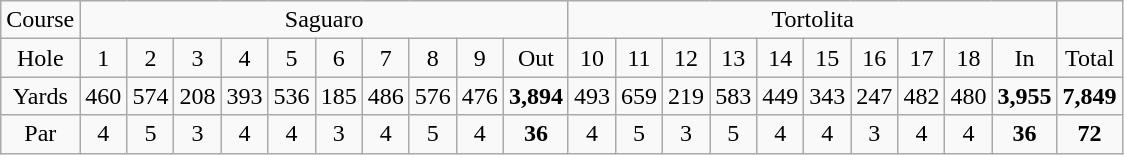<table class="wikitable" style="text-align:center">
<tr>
<td>Course</td>
<td colspan=10>Saguaro</td>
<td colspan=10>Tortolita</td>
<td></td>
</tr>
<tr>
<td>Hole</td>
<td>1</td>
<td>2</td>
<td>3</td>
<td>4</td>
<td>5</td>
<td>6</td>
<td>7</td>
<td>8</td>
<td>9</td>
<td>Out</td>
<td>10</td>
<td>11</td>
<td>12</td>
<td>13</td>
<td>14</td>
<td>15</td>
<td>16</td>
<td>17</td>
<td>18</td>
<td>In</td>
<td>Total </td>
</tr>
<tr>
<td>Yards</td>
<td>460</td>
<td>574</td>
<td>208</td>
<td>393</td>
<td>536</td>
<td>185</td>
<td>486</td>
<td>576</td>
<td>476</td>
<td><strong>3,894</strong></td>
<td>493</td>
<td>659</td>
<td>219</td>
<td>583</td>
<td>449</td>
<td>343</td>
<td>247</td>
<td>482</td>
<td>480</td>
<td><strong>3,955</strong></td>
<td><strong>7,849</strong></td>
</tr>
<tr>
<td>Par</td>
<td>4</td>
<td>5</td>
<td>3</td>
<td>4</td>
<td>4</td>
<td>3</td>
<td>4</td>
<td>5</td>
<td>4</td>
<td><strong>36</strong></td>
<td>4</td>
<td>5</td>
<td>3</td>
<td>5</td>
<td>4</td>
<td>4</td>
<td>3</td>
<td>4</td>
<td>4</td>
<td><strong>36</strong></td>
<td><strong>72</strong></td>
</tr>
</table>
